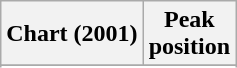<table class="wikitable">
<tr>
<th align="left">Chart (2001)</th>
<th align="center">Peak<br>position</th>
</tr>
<tr>
</tr>
<tr>
</tr>
</table>
